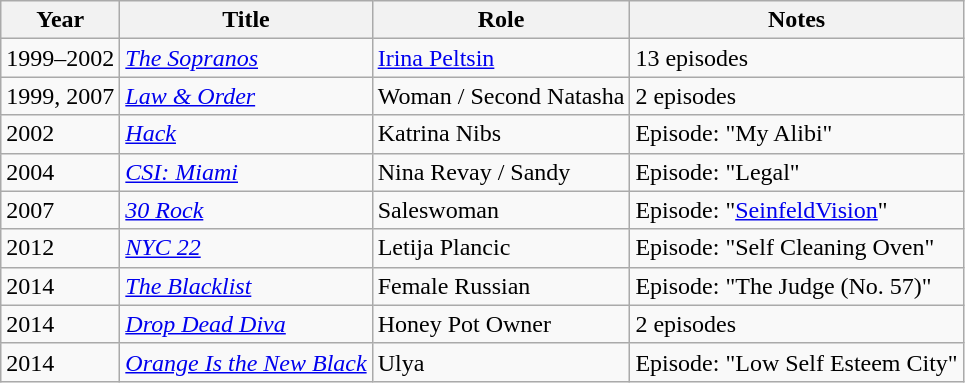<table class="wikitable sortable">
<tr>
<th>Year</th>
<th>Title</th>
<th>Role</th>
<th>Notes</th>
</tr>
<tr>
<td>1999–2002</td>
<td><em><a href='#'>The Sopranos</a></em></td>
<td><a href='#'>Irina Peltsin</a></td>
<td>13 episodes</td>
</tr>
<tr>
<td>1999, 2007</td>
<td><em><a href='#'>Law & Order</a></em></td>
<td>Woman / Second Natasha</td>
<td>2 episodes</td>
</tr>
<tr>
<td>2002</td>
<td><em><a href='#'>Hack</a></em></td>
<td>Katrina Nibs</td>
<td>Episode: "My Alibi"</td>
</tr>
<tr>
<td>2004</td>
<td><em><a href='#'>CSI: Miami</a></em></td>
<td>Nina Revay / Sandy</td>
<td>Episode: "Legal"</td>
</tr>
<tr>
<td>2007</td>
<td><em><a href='#'>30 Rock</a></em></td>
<td>Saleswoman</td>
<td>Episode: "<a href='#'>SeinfeldVision</a>"</td>
</tr>
<tr>
<td>2012</td>
<td><em><a href='#'>NYC 22</a></em></td>
<td>Letija Plancic</td>
<td>Episode: "Self Cleaning Oven"</td>
</tr>
<tr>
<td>2014</td>
<td><em><a href='#'>The Blacklist</a></em></td>
<td>Female Russian</td>
<td>Episode: "The Judge (No. 57)"</td>
</tr>
<tr>
<td>2014</td>
<td><em><a href='#'>Drop Dead Diva</a></em></td>
<td>Honey Pot Owner</td>
<td>2 episodes</td>
</tr>
<tr>
<td>2014</td>
<td><em><a href='#'>Orange Is the New Black</a></em></td>
<td>Ulya</td>
<td>Episode: "Low Self Esteem City"</td>
</tr>
</table>
